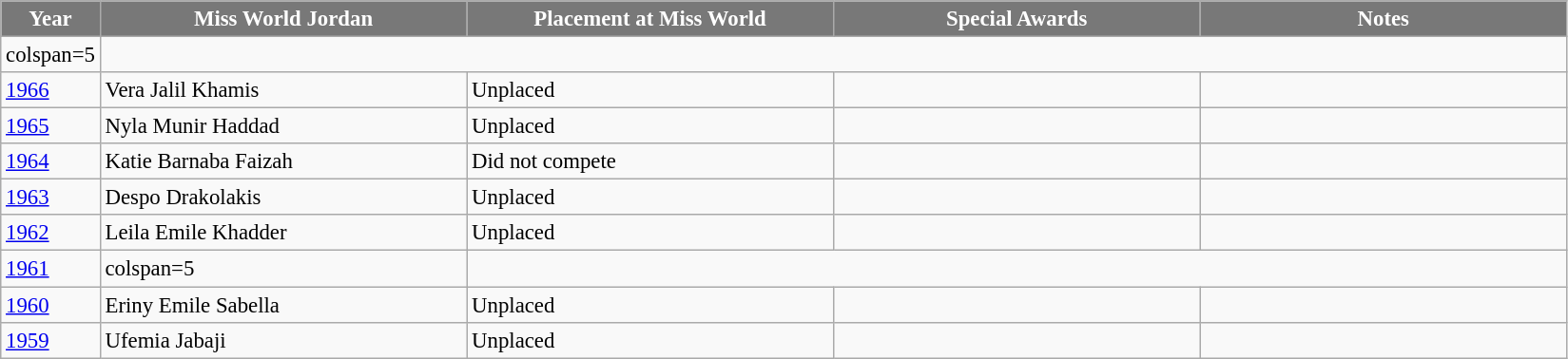<table class="wikitable " style="font-size: 95%;">
<tr>
<th width="60" style="background-color:#787878;color:#FFFFFF;">Year</th>
<th width="250" style="background-color:#787878;color:#FFFFFF;">Miss World Jordan</th>
<th width="250" style="background-color:#787878;color:#FFFFFF;">Placement at Miss World</th>
<th width="250" style="background-color:#787878;color:#FFFFFF;">Special Awards</th>
<th width="250" style="background-color:#787878;color:#FFFFFF;">Notes</th>
</tr>
<tr>
<td>colspan=5 </td>
</tr>
<tr>
<td><a href='#'>1966</a></td>
<td>Vera Jalil Khamis</td>
<td>Unplaced</td>
<td></td>
<td></td>
</tr>
<tr>
<td><a href='#'>1965</a></td>
<td>Nyla Munir Haddad</td>
<td>Unplaced</td>
<td></td>
<td></td>
</tr>
<tr>
<td><a href='#'>1964</a></td>
<td>Katie Barnaba Faizah</td>
<td>Did not compete</td>
<td></td>
<td></td>
</tr>
<tr>
<td><a href='#'>1963</a></td>
<td>Despo Drakolakis</td>
<td>Unplaced</td>
<td></td>
<td></td>
</tr>
<tr>
<td><a href='#'>1962</a></td>
<td>Leila Emile Khadder</td>
<td>Unplaced</td>
<td></td>
<td></td>
</tr>
<tr>
<td><a href='#'>1961</a></td>
<td>colspan=5 </td>
</tr>
<tr>
<td><a href='#'>1960</a></td>
<td>Eriny Emile Sabella</td>
<td>Unplaced</td>
<td></td>
<td></td>
</tr>
<tr>
<td><a href='#'>1959</a></td>
<td>Ufemia Jabaji</td>
<td>Unplaced</td>
<td></td>
<td></td>
</tr>
</table>
